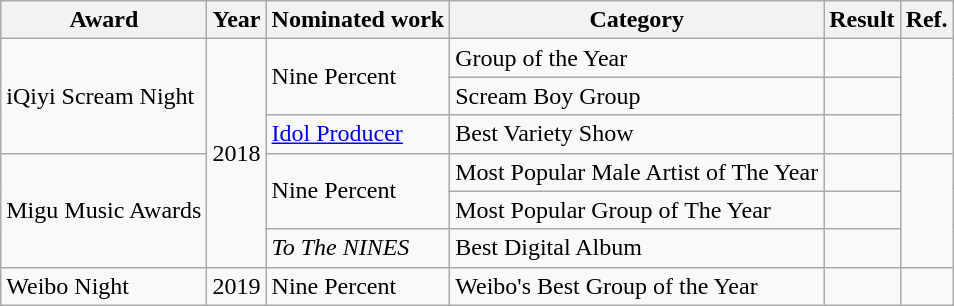<table class="wikitable">
<tr>
<th>Award</th>
<th width="10">Year</th>
<th>Nominated work</th>
<th>Category</th>
<th>Result</th>
<th>Ref.</th>
</tr>
<tr>
<td rowspan="3">iQiyi Scream Night</td>
<td rowspan="6">2018</td>
<td rowspan="2">Nine Percent</td>
<td>Group of the Year</td>
<td></td>
<td rowspan="3"></td>
</tr>
<tr>
<td>Scream Boy Group</td>
<td></td>
</tr>
<tr>
<td><a href='#'>Idol Producer</a></td>
<td>Best Variety Show</td>
<td></td>
</tr>
<tr>
<td rowspan="3">Migu Music Awards</td>
<td rowspan="2">Nine Percent</td>
<td>Most Popular Male Artist of The Year</td>
<td></td>
<td rowspan="3"></td>
</tr>
<tr>
<td>Most Popular Group of The Year</td>
<td></td>
</tr>
<tr>
<td><em>To The NINES</em></td>
<td>Best Digital Album</td>
<td></td>
</tr>
<tr>
<td>Weibo Night</td>
<td>2019</td>
<td>Nine Percent</td>
<td>Weibo's Best Group of the Year</td>
<td></td>
<td></td>
</tr>
</table>
